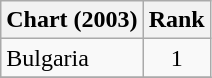<table class="wikitable">
<tr>
<th>Chart (2003)</th>
<th>Rank</th>
</tr>
<tr>
<td>Bulgaria</td>
<td align="center">1</td>
</tr>
<tr>
</tr>
</table>
